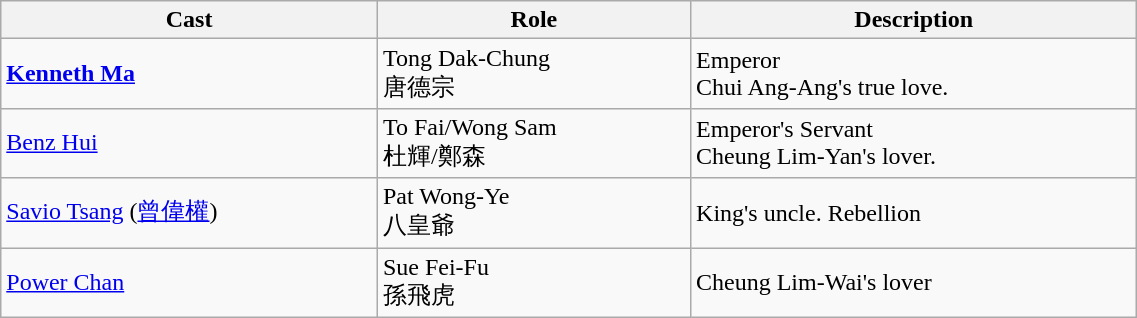<table class="wikitable" width="60%">
<tr>
<th>Cast</th>
<th>Role</th>
<th>Description</th>
</tr>
<tr>
<td><strong><a href='#'>Kenneth Ma</a></strong></td>
<td>Tong Dak-Chung <br> 唐德宗</td>
<td>Emperor <br> Chui Ang-Ang's true love.</td>
</tr>
<tr>
<td><a href='#'>Benz Hui</a></td>
<td>To Fai/Wong Sam <br> 杜輝/鄭森</td>
<td>Emperor's Servant <br> Cheung Lim-Yan's lover.</td>
</tr>
<tr>
<td><a href='#'>Savio Tsang</a> (<a href='#'>曾偉權</a>)</td>
<td>Pat Wong-Ye <br> 八皇爺</td>
<td>King's uncle. Rebellion</td>
</tr>
<tr>
<td><a href='#'>Power Chan</a></td>
<td>Sue Fei-Fu <br> 孫飛虎</td>
<td>Cheung Lim-Wai's lover</td>
</tr>
</table>
